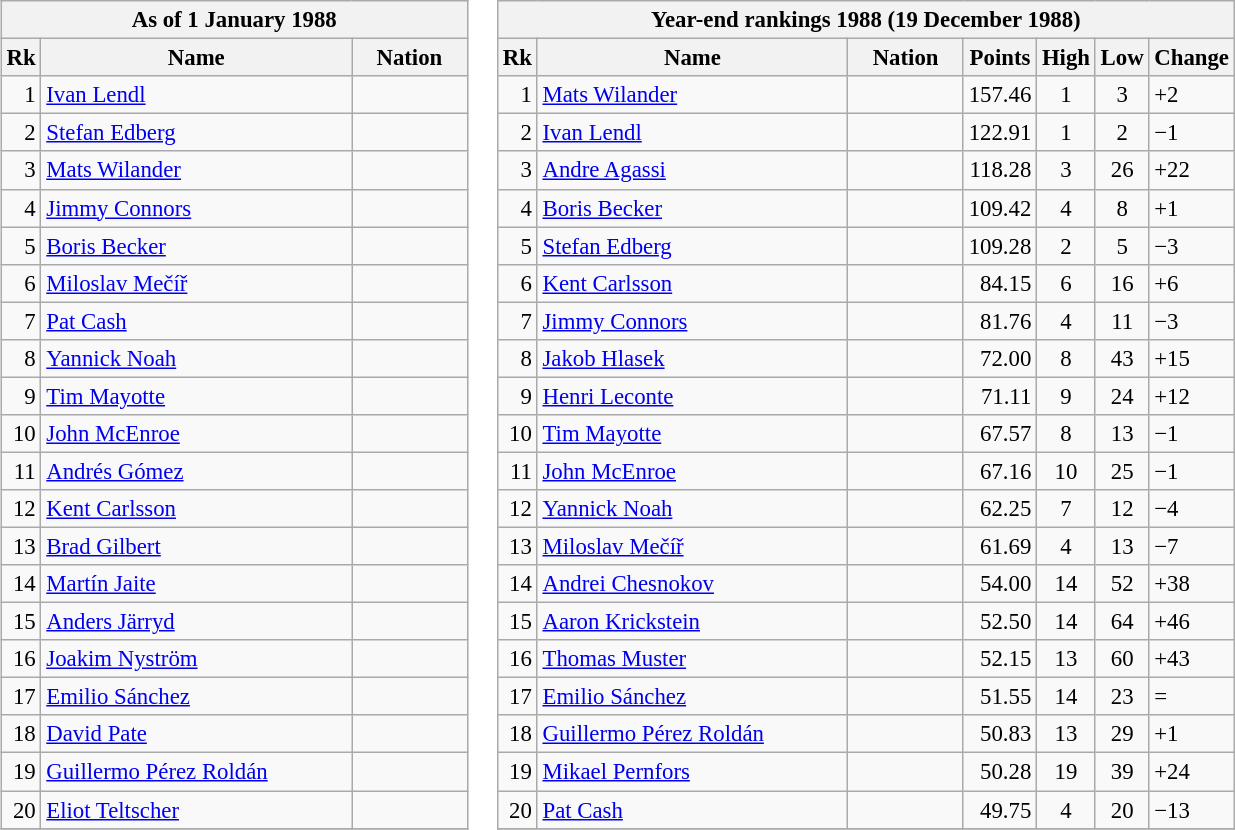<table>
<tr valign="top">
<td><br><table class="wikitable" style="font-size:95%">
<tr>
<th colspan="3">As of 1 January 1988</th>
</tr>
<tr>
<th>Rk</th>
<th width="200">Name</th>
<th width="70">Nation</th>
</tr>
<tr>
<td align="right">1</td>
<td><a href='#'>Ivan Lendl</a></td>
<td></td>
</tr>
<tr>
<td align="right">2</td>
<td><a href='#'>Stefan Edberg</a></td>
<td></td>
</tr>
<tr>
<td align="right">3</td>
<td><a href='#'>Mats Wilander</a></td>
<td></td>
</tr>
<tr>
<td align="right">4</td>
<td><a href='#'>Jimmy Connors</a></td>
<td></td>
</tr>
<tr>
<td align="right">5</td>
<td><a href='#'>Boris Becker</a></td>
<td></td>
</tr>
<tr>
<td align="right">6</td>
<td><a href='#'>Miloslav Mečíř</a></td>
<td></td>
</tr>
<tr>
<td align="right">7</td>
<td><a href='#'>Pat Cash</a></td>
<td></td>
</tr>
<tr>
<td align="right">8</td>
<td><a href='#'>Yannick Noah</a></td>
<td></td>
</tr>
<tr>
<td align="right">9</td>
<td><a href='#'>Tim Mayotte</a></td>
<td></td>
</tr>
<tr>
<td align="right">10</td>
<td><a href='#'>John McEnroe</a></td>
<td></td>
</tr>
<tr>
<td align="right">11</td>
<td><a href='#'>Andrés Gómez</a></td>
<td></td>
</tr>
<tr>
<td align="right">12</td>
<td><a href='#'>Kent Carlsson</a></td>
<td></td>
</tr>
<tr>
<td align="right">13</td>
<td><a href='#'>Brad Gilbert</a></td>
<td></td>
</tr>
<tr>
<td align="right">14</td>
<td><a href='#'>Martín Jaite</a></td>
<td></td>
</tr>
<tr>
<td align="right">15</td>
<td><a href='#'>Anders Järryd</a></td>
<td></td>
</tr>
<tr>
<td align="right">16</td>
<td><a href='#'>Joakim Nyström</a></td>
<td></td>
</tr>
<tr>
<td align="right">17</td>
<td><a href='#'>Emilio Sánchez</a></td>
<td></td>
</tr>
<tr>
<td align="right">18</td>
<td><a href='#'>David Pate</a></td>
<td></td>
</tr>
<tr>
<td align="right">19</td>
<td><a href='#'>Guillermo Pérez Roldán</a></td>
<td></td>
</tr>
<tr>
<td align="right">20</td>
<td><a href='#'>Eliot Teltscher</a></td>
<td></td>
</tr>
<tr>
</tr>
</table>
</td>
<td><br><table class="wikitable" style="font-size:95%">
<tr>
<th colspan="7">Year-end rankings 1988 (19 December 1988)</th>
</tr>
<tr valign="top">
<th>Rk</th>
<th width="200">Name</th>
<th width="70">Nation</th>
<th>Points</th>
<th>High</th>
<th>Low</th>
<th>Change</th>
</tr>
<tr>
<td align="right">1</td>
<td><a href='#'>Mats Wilander</a></td>
<td></td>
<td align="right">157.46</td>
<td align="center">1</td>
<td align="center">3</td>
<td align="left"> +2</td>
</tr>
<tr>
<td align="right">2</td>
<td><a href='#'>Ivan Lendl</a></td>
<td></td>
<td align="right">122.91</td>
<td align="center">1</td>
<td align="center">2</td>
<td align="left"> −1</td>
</tr>
<tr>
<td align="right">3</td>
<td><a href='#'>Andre Agassi</a></td>
<td></td>
<td align="right">118.28</td>
<td align="center">3</td>
<td align="center">26</td>
<td align="left"> +22</td>
</tr>
<tr>
<td align="right">4</td>
<td><a href='#'>Boris Becker</a></td>
<td></td>
<td align="right">109.42</td>
<td align="center">4</td>
<td align="center">8</td>
<td align="left"> +1</td>
</tr>
<tr>
<td align="right">5</td>
<td><a href='#'>Stefan Edberg</a></td>
<td></td>
<td align="right">109.28</td>
<td align="center">2</td>
<td align="center">5</td>
<td align="left"> −3</td>
</tr>
<tr>
<td align="right">6</td>
<td><a href='#'>Kent Carlsson</a></td>
<td></td>
<td align="right">84.15</td>
<td align="center">6</td>
<td align="center">16</td>
<td align="left"> +6</td>
</tr>
<tr>
<td align="right">7</td>
<td><a href='#'>Jimmy Connors</a></td>
<td></td>
<td align="right">81.76</td>
<td align="center">4</td>
<td align="center">11</td>
<td align="left"> −3</td>
</tr>
<tr>
<td align="right">8</td>
<td><a href='#'>Jakob Hlasek</a></td>
<td></td>
<td align="right">72.00</td>
<td align="center">8</td>
<td align="center">43</td>
<td align="left"> +15</td>
</tr>
<tr>
<td align="right">9</td>
<td><a href='#'>Henri Leconte</a></td>
<td></td>
<td align="right">71.11</td>
<td align="center">9</td>
<td align="center">24</td>
<td align="left"> +12</td>
</tr>
<tr>
<td align="right">10</td>
<td><a href='#'>Tim Mayotte</a></td>
<td></td>
<td align="right">67.57</td>
<td align="center">8</td>
<td align="center">13</td>
<td align="left"> −1</td>
</tr>
<tr>
<td align="right">11</td>
<td><a href='#'>John McEnroe</a></td>
<td></td>
<td align="right">67.16</td>
<td align="center">10</td>
<td align="center">25</td>
<td align="left"> −1</td>
</tr>
<tr>
<td align="right">12</td>
<td><a href='#'>Yannick Noah</a></td>
<td></td>
<td align="right">62.25</td>
<td align="center">7</td>
<td align="center">12</td>
<td align="left"> −4</td>
</tr>
<tr>
<td align="right">13</td>
<td><a href='#'>Miloslav Mečíř</a></td>
<td></td>
<td align="right">61.69</td>
<td align="center">4</td>
<td align="center">13</td>
<td align="left"> −7</td>
</tr>
<tr>
<td align="right">14</td>
<td><a href='#'>Andrei Chesnokov</a></td>
<td></td>
<td align="right">54.00</td>
<td align="center">14</td>
<td align="center">52</td>
<td align="left"> +38</td>
</tr>
<tr>
<td align="right">15</td>
<td><a href='#'>Aaron Krickstein</a></td>
<td></td>
<td align="right">52.50</td>
<td align="center">14</td>
<td align="center">64</td>
<td align="left"> +46</td>
</tr>
<tr>
<td align="right">16</td>
<td><a href='#'>Thomas Muster</a></td>
<td></td>
<td align="right">52.15</td>
<td align="center">13</td>
<td align="center">60</td>
<td align="left"> +43</td>
</tr>
<tr>
<td align="right">17</td>
<td><a href='#'>Emilio Sánchez</a></td>
<td></td>
<td align="right">51.55</td>
<td align="center">14</td>
<td align="center">23</td>
<td align="left"> =</td>
</tr>
<tr>
<td align="right">18</td>
<td><a href='#'>Guillermo Pérez Roldán</a></td>
<td></td>
<td align="right">50.83</td>
<td align="center">13</td>
<td align="center">29</td>
<td align="left"> +1</td>
</tr>
<tr>
<td align="right">19</td>
<td><a href='#'>Mikael Pernfors</a></td>
<td></td>
<td align="right">50.28</td>
<td align="center">19</td>
<td align="center">39</td>
<td align="left"> +24</td>
</tr>
<tr>
<td align="right">20</td>
<td><a href='#'>Pat Cash</a></td>
<td></td>
<td align="right">49.75</td>
<td align="center">4</td>
<td align="center">20</td>
<td align="left"> −13</td>
</tr>
<tr>
</tr>
</table>
</td>
</tr>
<tr>
</tr>
</table>
